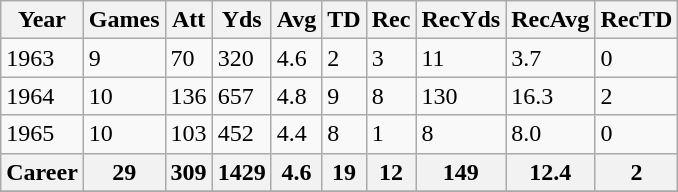<table class="wikitable">
<tr>
<th>Year</th>
<th>Games</th>
<th>Att</th>
<th>Yds</th>
<th>Avg</th>
<th>TD</th>
<th>Rec</th>
<th>RecYds</th>
<th>RecAvg</th>
<th>RecTD</th>
</tr>
<tr>
<td>1963</td>
<td>9</td>
<td>70</td>
<td>320</td>
<td>4.6</td>
<td>2</td>
<td>3</td>
<td>11</td>
<td>3.7</td>
<td>0</td>
</tr>
<tr>
<td>1964</td>
<td>10</td>
<td>136</td>
<td>657</td>
<td>4.8</td>
<td>9</td>
<td>8</td>
<td>130</td>
<td>16.3</td>
<td>2</td>
</tr>
<tr>
<td>1965</td>
<td>10</td>
<td>103</td>
<td>452</td>
<td>4.4</td>
<td>8</td>
<td>1</td>
<td>8</td>
<td>8.0</td>
<td>0</td>
</tr>
<tr>
<th>Career</th>
<th>29</th>
<th>309</th>
<th>1429</th>
<th>4.6</th>
<th>19</th>
<th>12</th>
<th>149</th>
<th>12.4</th>
<th>2</th>
</tr>
<tr>
</tr>
</table>
